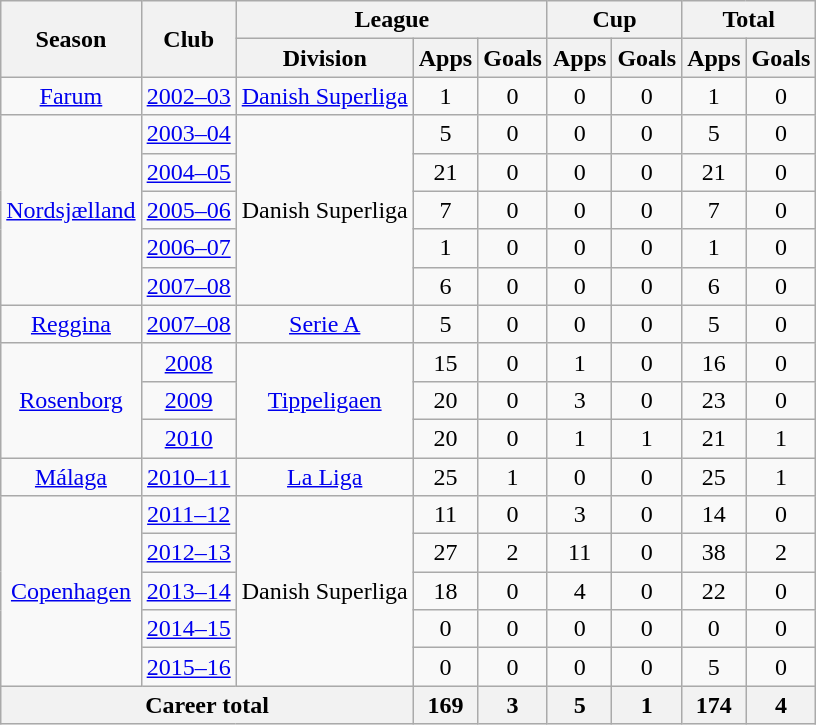<table class="wikitable" style="text-align:center">
<tr>
<th rowspan="2">Season</th>
<th rowspan="2">Club</th>
<th colspan="3">League</th>
<th colspan="2">Cup</th>
<th colspan="2">Total</th>
</tr>
<tr>
<th>Division</th>
<th>Apps</th>
<th>Goals</th>
<th>Apps</th>
<th>Goals</th>
<th>Apps</th>
<th>Goals</th>
</tr>
<tr>
<td><a href='#'>Farum</a></td>
<td><a href='#'>2002–03</a></td>
<td><a href='#'>Danish Superliga</a></td>
<td>1</td>
<td>0</td>
<td>0</td>
<td>0</td>
<td>1</td>
<td>0</td>
</tr>
<tr>
<td rowspan="5"><a href='#'>Nordsjælland</a></td>
<td><a href='#'>2003–04</a></td>
<td rowspan="5">Danish Superliga</td>
<td>5</td>
<td>0</td>
<td>0</td>
<td>0</td>
<td>5</td>
<td>0</td>
</tr>
<tr>
<td><a href='#'>2004–05</a></td>
<td>21</td>
<td>0</td>
<td>0</td>
<td>0</td>
<td>21</td>
<td>0</td>
</tr>
<tr>
<td><a href='#'>2005–06</a></td>
<td>7</td>
<td>0</td>
<td>0</td>
<td>0</td>
<td>7</td>
<td>0</td>
</tr>
<tr>
<td><a href='#'>2006–07</a></td>
<td>1</td>
<td>0</td>
<td>0</td>
<td>0</td>
<td>1</td>
<td>0</td>
</tr>
<tr>
<td><a href='#'>2007–08</a></td>
<td>6</td>
<td>0</td>
<td>0</td>
<td>0</td>
<td>6</td>
<td>0</td>
</tr>
<tr>
<td><a href='#'>Reggina</a></td>
<td><a href='#'>2007–08</a></td>
<td><a href='#'>Serie A</a></td>
<td>5</td>
<td>0</td>
<td>0</td>
<td>0</td>
<td>5</td>
<td>0</td>
</tr>
<tr>
<td rowspan="3"><a href='#'>Rosenborg</a></td>
<td><a href='#'>2008</a></td>
<td rowspan="3"><a href='#'>Tippeligaen</a></td>
<td>15</td>
<td>0</td>
<td>1</td>
<td>0</td>
<td>16</td>
<td>0</td>
</tr>
<tr>
<td><a href='#'>2009</a></td>
<td>20</td>
<td>0</td>
<td>3</td>
<td>0</td>
<td>23</td>
<td>0</td>
</tr>
<tr>
<td><a href='#'>2010</a></td>
<td>20</td>
<td>0</td>
<td>1</td>
<td>1</td>
<td>21</td>
<td>1</td>
</tr>
<tr>
<td><a href='#'>Málaga</a></td>
<td><a href='#'>2010–11</a></td>
<td><a href='#'>La Liga</a></td>
<td>25</td>
<td>1</td>
<td>0</td>
<td>0</td>
<td>25</td>
<td>1</td>
</tr>
<tr>
<td rowspan="5"><a href='#'>Copenhagen</a></td>
<td><a href='#'>2011–12</a></td>
<td rowspan="5">Danish Superliga</td>
<td>11</td>
<td>0</td>
<td>3</td>
<td>0</td>
<td>14</td>
<td>0</td>
</tr>
<tr>
<td><a href='#'>2012–13</a></td>
<td>27</td>
<td>2</td>
<td>11</td>
<td>0</td>
<td>38</td>
<td>2</td>
</tr>
<tr>
<td><a href='#'>2013–14</a></td>
<td>18</td>
<td>0</td>
<td>4</td>
<td>0</td>
<td>22</td>
<td>0</td>
</tr>
<tr>
<td><a href='#'>2014–15</a></td>
<td>0</td>
<td>0</td>
<td>0</td>
<td>0</td>
<td>0</td>
<td>0</td>
</tr>
<tr>
<td><a href='#'>2015–16</a></td>
<td>0</td>
<td>0</td>
<td>0</td>
<td>0</td>
<td>5</td>
<td>0</td>
</tr>
<tr>
<th colspan="3">Career total</th>
<th>169</th>
<th>3</th>
<th>5</th>
<th>1</th>
<th>174</th>
<th>4</th>
</tr>
</table>
